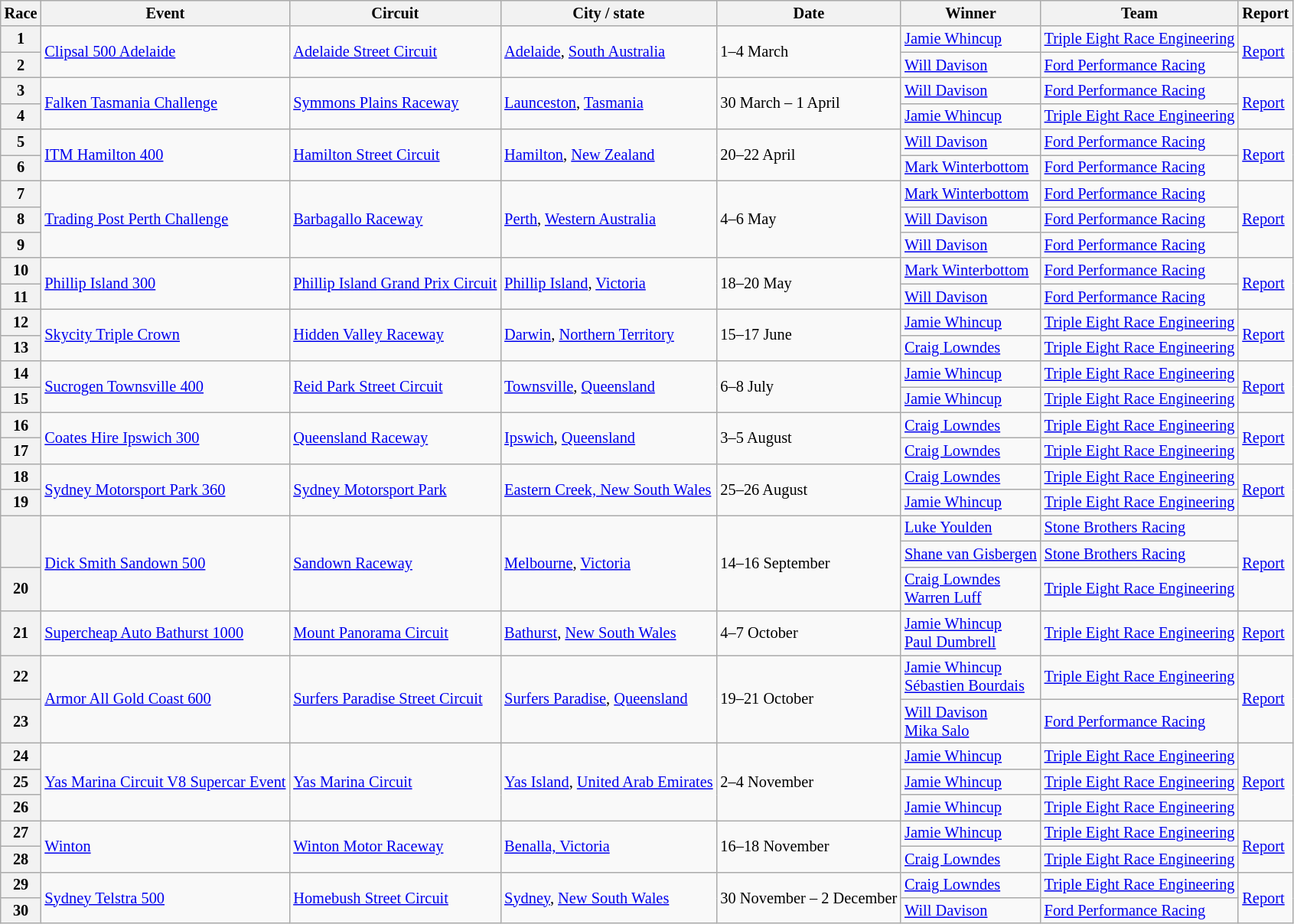<table class="wikitable" style="font-size: 85%">
<tr>
<th>Race</th>
<th>Event</th>
<th>Circuit</th>
<th>City / state</th>
<th>Date</th>
<th>Winner</th>
<th>Team</th>
<th>Report</th>
</tr>
<tr>
<th>1</th>
<td rowspan=2> <a href='#'>Clipsal 500 Adelaide</a></td>
<td rowspan=2><a href='#'>Adelaide Street Circuit</a></td>
<td rowspan=2><a href='#'>Adelaide</a>, <a href='#'>South Australia</a></td>
<td rowspan=2>1–4 March</td>
<td><a href='#'>Jamie Whincup</a></td>
<td><a href='#'>Triple Eight Race Engineering</a></td>
<td rowspan=2><a href='#'>Report</a></td>
</tr>
<tr>
<th>2</th>
<td><a href='#'>Will Davison</a></td>
<td><a href='#'>Ford Performance Racing</a></td>
</tr>
<tr>
<th>3</th>
<td rowspan=2> <a href='#'>Falken Tasmania Challenge</a></td>
<td rowspan=2><a href='#'>Symmons Plains Raceway</a></td>
<td rowspan=2><a href='#'>Launceston</a>, <a href='#'>Tasmania</a></td>
<td rowspan=2>30 March – 1 April</td>
<td><a href='#'>Will Davison</a></td>
<td><a href='#'>Ford Performance Racing</a></td>
<td rowspan=2><a href='#'>Report</a></td>
</tr>
<tr>
<th>4</th>
<td><a href='#'>Jamie Whincup</a></td>
<td><a href='#'>Triple Eight Race Engineering</a></td>
</tr>
<tr>
<th>5</th>
<td rowspan=2> <a href='#'>ITM Hamilton 400</a></td>
<td rowspan=2><a href='#'>Hamilton Street Circuit</a></td>
<td rowspan=2><a href='#'>Hamilton</a>, <a href='#'>New Zealand</a></td>
<td rowspan=2>20–22 April</td>
<td><a href='#'>Will Davison</a></td>
<td><a href='#'>Ford Performance Racing</a></td>
<td rowspan=2><a href='#'>Report</a></td>
</tr>
<tr>
<th>6</th>
<td><a href='#'>Mark Winterbottom</a></td>
<td><a href='#'>Ford Performance Racing</a></td>
</tr>
<tr>
<th>7</th>
<td rowspan=3> <a href='#'>Trading Post Perth Challenge</a></td>
<td rowspan=3><a href='#'>Barbagallo Raceway</a></td>
<td rowspan=3><a href='#'>Perth</a>, <a href='#'>Western Australia</a></td>
<td rowspan=3>4–6 May</td>
<td><a href='#'>Mark Winterbottom</a></td>
<td><a href='#'>Ford Performance Racing</a></td>
<td rowspan=3><a href='#'>Report</a></td>
</tr>
<tr>
<th>8</th>
<td><a href='#'>Will Davison</a></td>
<td><a href='#'>Ford Performance Racing</a></td>
</tr>
<tr>
<th>9</th>
<td><a href='#'>Will Davison</a></td>
<td><a href='#'>Ford Performance Racing</a></td>
</tr>
<tr>
<th>10</th>
<td rowspan=2> <a href='#'>Phillip Island 300</a></td>
<td rowspan=2><a href='#'>Phillip Island Grand Prix Circuit</a></td>
<td rowspan=2><a href='#'>Phillip Island</a>, <a href='#'>Victoria</a></td>
<td rowspan=2>18–20 May</td>
<td><a href='#'>Mark Winterbottom</a></td>
<td><a href='#'>Ford Performance Racing</a></td>
<td rowspan=2><a href='#'>Report</a></td>
</tr>
<tr>
<th>11</th>
<td><a href='#'>Will Davison</a></td>
<td><a href='#'>Ford Performance Racing</a></td>
</tr>
<tr>
<th>12</th>
<td rowspan=2> <a href='#'>Skycity Triple Crown</a></td>
<td rowspan=2><a href='#'>Hidden Valley Raceway</a></td>
<td rowspan=2><a href='#'>Darwin</a>, <a href='#'>Northern Territory</a></td>
<td rowspan=2>15–17 June</td>
<td><a href='#'>Jamie Whincup</a></td>
<td><a href='#'>Triple Eight Race Engineering</a></td>
<td rowspan=2><a href='#'>Report</a></td>
</tr>
<tr>
<th>13</th>
<td><a href='#'>Craig Lowndes</a></td>
<td><a href='#'>Triple Eight Race Engineering</a></td>
</tr>
<tr>
<th>14</th>
<td rowspan=2> <a href='#'>Sucrogen Townsville 400</a></td>
<td rowspan=2><a href='#'>Reid Park Street Circuit</a></td>
<td rowspan=2><a href='#'>Townsville</a>, <a href='#'>Queensland</a></td>
<td rowspan=2>6–8 July</td>
<td><a href='#'>Jamie Whincup</a></td>
<td><a href='#'>Triple Eight Race Engineering</a></td>
<td rowspan=2><a href='#'>Report</a></td>
</tr>
<tr>
<th>15</th>
<td><a href='#'>Jamie Whincup</a></td>
<td><a href='#'>Triple Eight Race Engineering</a></td>
</tr>
<tr>
<th>16</th>
<td rowspan=2> <a href='#'>Coates Hire Ipswich 300</a></td>
<td rowspan=2><a href='#'>Queensland Raceway</a></td>
<td rowspan=2><a href='#'>Ipswich</a>, <a href='#'>Queensland</a></td>
<td rowspan=2>3–5 August</td>
<td><a href='#'>Craig Lowndes</a></td>
<td><a href='#'>Triple Eight Race Engineering</a></td>
<td rowspan=2><a href='#'>Report</a></td>
</tr>
<tr>
<th>17</th>
<td><a href='#'>Craig Lowndes</a></td>
<td><a href='#'>Triple Eight Race Engineering</a></td>
</tr>
<tr>
<th>18</th>
<td rowspan=2> <a href='#'>Sydney Motorsport Park 360</a></td>
<td rowspan=2><a href='#'>Sydney Motorsport Park</a></td>
<td rowspan=2><a href='#'>Eastern Creek, New South Wales</a></td>
<td rowspan=2>25–26 August</td>
<td><a href='#'>Craig Lowndes</a></td>
<td><a href='#'>Triple Eight Race Engineering</a></td>
<td rowspan=2><a href='#'>Report</a></td>
</tr>
<tr>
<th>19</th>
<td><a href='#'>Jamie Whincup</a></td>
<td><a href='#'>Triple Eight Race Engineering</a></td>
</tr>
<tr>
<th rowspan=2></th>
<td rowspan=3> <a href='#'>Dick Smith Sandown 500</a></td>
<td rowspan=3><a href='#'>Sandown Raceway</a></td>
<td rowspan=3><a href='#'>Melbourne</a>, <a href='#'>Victoria</a></td>
<td rowspan=3>14–16 September</td>
<td><a href='#'>Luke Youlden</a></td>
<td><a href='#'>Stone Brothers Racing</a></td>
<td rowspan=3><a href='#'>Report</a></td>
</tr>
<tr>
<td><a href='#'>Shane van Gisbergen</a></td>
<td><a href='#'>Stone Brothers Racing</a></td>
</tr>
<tr>
<th>20</th>
<td><a href='#'>Craig Lowndes</a><br><a href='#'>Warren Luff</a></td>
<td><a href='#'>Triple Eight Race Engineering</a></td>
</tr>
<tr>
<th>21</th>
<td> <a href='#'>Supercheap Auto Bathurst 1000</a></td>
<td><a href='#'>Mount Panorama Circuit</a></td>
<td><a href='#'>Bathurst</a>, <a href='#'>New South Wales</a></td>
<td>4–7 October</td>
<td><a href='#'>Jamie Whincup</a><br><a href='#'>Paul Dumbrell</a></td>
<td><a href='#'>Triple Eight Race Engineering</a></td>
<td><a href='#'>Report</a></td>
</tr>
<tr>
<th>22</th>
<td rowspan=2> <a href='#'>Armor All Gold Coast 600</a></td>
<td rowspan=2><a href='#'>Surfers Paradise Street Circuit</a></td>
<td rowspan=2><a href='#'>Surfers Paradise</a>, <a href='#'>Queensland</a></td>
<td rowspan=2>19–21 October</td>
<td><a href='#'>Jamie Whincup</a><br><a href='#'>Sébastien Bourdais</a></td>
<td><a href='#'>Triple Eight Race Engineering</a></td>
<td rowspan=2><a href='#'>Report</a></td>
</tr>
<tr>
<th>23</th>
<td><a href='#'>Will Davison</a><br><a href='#'>Mika Salo</a></td>
<td><a href='#'>Ford Performance Racing</a></td>
</tr>
<tr>
<th>24</th>
<td rowspan=3> <a href='#'>Yas Marina Circuit V8 Supercar Event</a></td>
<td rowspan=3><a href='#'>Yas Marina Circuit</a></td>
<td rowspan=3><a href='#'>Yas Island</a>, <a href='#'>United Arab Emirates</a></td>
<td rowspan=3>2–4 November</td>
<td><a href='#'>Jamie Whincup</a></td>
<td><a href='#'>Triple Eight Race Engineering</a></td>
<td rowspan=3><a href='#'>Report</a></td>
</tr>
<tr>
<th>25</th>
<td><a href='#'>Jamie Whincup</a></td>
<td><a href='#'>Triple Eight Race Engineering</a></td>
</tr>
<tr>
<th>26</th>
<td><a href='#'>Jamie Whincup</a></td>
<td><a href='#'>Triple Eight Race Engineering</a></td>
</tr>
<tr>
<th>27</th>
<td rowspan=2> <a href='#'>Winton</a></td>
<td rowspan=2><a href='#'>Winton Motor Raceway</a></td>
<td rowspan=2><a href='#'>Benalla, Victoria</a></td>
<td rowspan=2>16–18 November</td>
<td><a href='#'>Jamie Whincup</a></td>
<td><a href='#'>Triple Eight Race Engineering</a></td>
<td rowspan=2><a href='#'>Report</a></td>
</tr>
<tr>
<th>28</th>
<td><a href='#'>Craig Lowndes</a></td>
<td><a href='#'>Triple Eight Race Engineering</a></td>
</tr>
<tr>
<th>29</th>
<td rowspan=2> <a href='#'>Sydney Telstra 500</a></td>
<td rowspan=2><a href='#'>Homebush Street Circuit</a></td>
<td rowspan=2><a href='#'>Sydney</a>, <a href='#'>New South Wales</a></td>
<td rowspan=2>30 November – 2 December</td>
<td><a href='#'>Craig Lowndes</a></td>
<td><a href='#'>Triple Eight Race Engineering</a></td>
<td rowspan=2><a href='#'>Report</a></td>
</tr>
<tr>
<th>30</th>
<td><a href='#'>Will Davison</a></td>
<td><a href='#'>Ford Performance Racing</a></td>
</tr>
</table>
